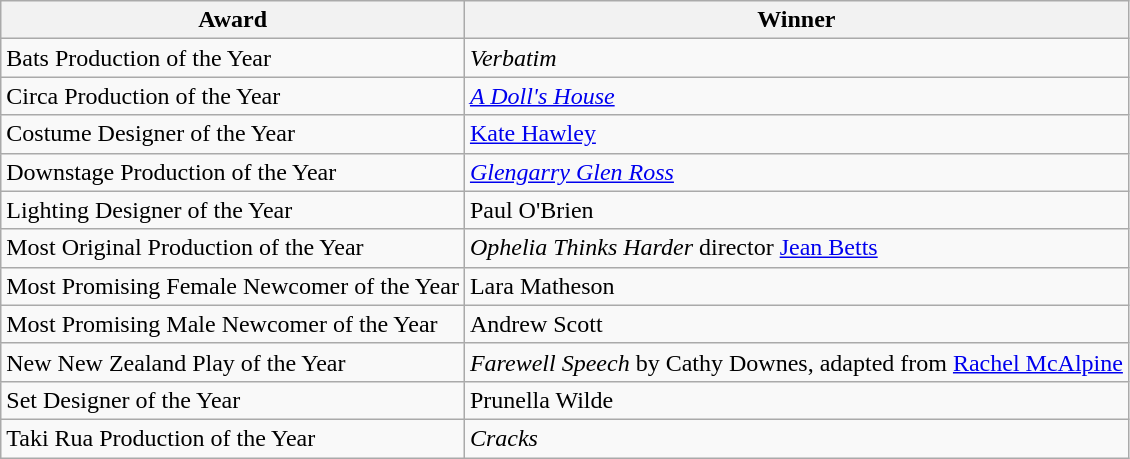<table class="wikitable sortable">
<tr>
<th>Award</th>
<th>Winner</th>
</tr>
<tr>
<td>Bats Production of the Year</td>
<td><em>Verbatim</em></td>
</tr>
<tr>
<td>Circa Production of the Year</td>
<td><em><a href='#'>A Doll's House</a></em></td>
</tr>
<tr>
<td>Costume Designer of the Year</td>
<td><a href='#'>Kate Hawley</a></td>
</tr>
<tr>
<td>Downstage Production of the Year</td>
<td><em><a href='#'>Glengarry Glen Ross</a></em></td>
</tr>
<tr>
<td>Lighting Designer of the Year</td>
<td>Paul O'Brien</td>
</tr>
<tr>
<td>Most Original Production of the Year</td>
<td><em>Ophelia Thinks Harder</em> director <a href='#'>Jean Betts</a></td>
</tr>
<tr>
<td>Most Promising Female Newcomer of the Year</td>
<td>Lara Matheson</td>
</tr>
<tr>
<td>Most Promising Male Newcomer of the Year</td>
<td>Andrew Scott</td>
</tr>
<tr>
<td>New New Zealand Play of the Year</td>
<td><em>Farewell Speech</em> by Cathy Downes, adapted from <a href='#'>Rachel McAlpine</a></td>
</tr>
<tr>
<td>Set Designer of the Year</td>
<td>Prunella Wilde</td>
</tr>
<tr>
<td>Taki Rua Production of the Year</td>
<td><em>Cracks</em></td>
</tr>
</table>
